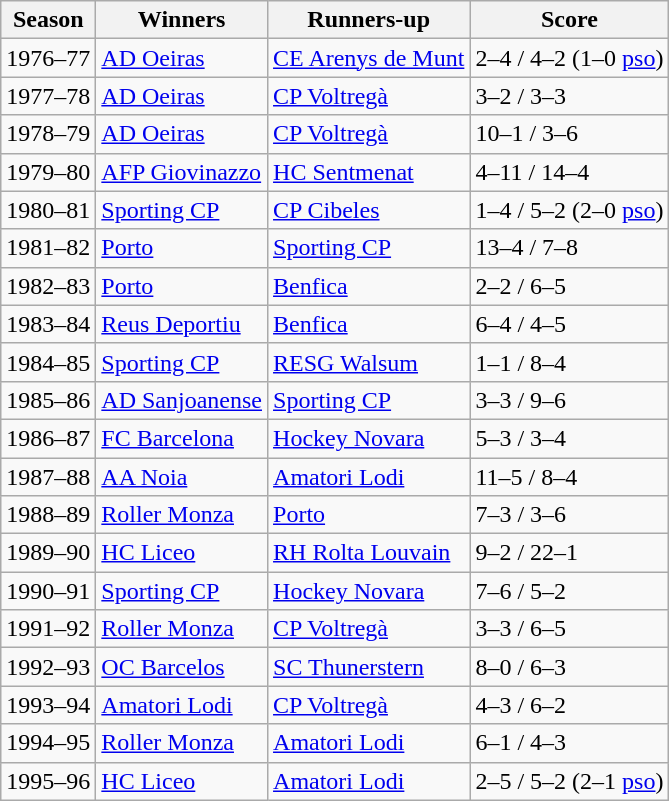<table class="wikitable sortable">
<tr>
<th>Season</th>
<th>Winners</th>
<th>Runners-up</th>
<th>Score</th>
</tr>
<tr>
<td>1976–77</td>
<td> <a href='#'>AD Oeiras</a></td>
<td> <a href='#'>CE Arenys de Munt</a></td>
<td>2–4 / 4–2 (1–0 <a href='#'>pso</a>)</td>
</tr>
<tr>
<td>1977–78</td>
<td> <a href='#'>AD Oeiras</a></td>
<td> <a href='#'>CP Voltregà</a></td>
<td>3–2 / 3–3</td>
</tr>
<tr>
<td>1978–79</td>
<td> <a href='#'>AD Oeiras</a></td>
<td> <a href='#'>CP Voltregà</a></td>
<td>10–1 / 3–6</td>
</tr>
<tr>
<td>1979–80</td>
<td> <a href='#'>AFP Giovinazzo</a></td>
<td> <a href='#'>HC Sentmenat</a></td>
<td>4–11 / 14–4</td>
</tr>
<tr>
<td>1980–81</td>
<td> <a href='#'>Sporting CP</a></td>
<td> <a href='#'>CP Cibeles</a></td>
<td>1–4 / 5–2 (2–0 <a href='#'>pso</a>)</td>
</tr>
<tr>
<td>1981–82</td>
<td> <a href='#'>Porto</a></td>
<td> <a href='#'>Sporting CP</a></td>
<td>13–4 / 7–8</td>
</tr>
<tr>
<td>1982–83</td>
<td> <a href='#'>Porto</a></td>
<td> <a href='#'>Benfica</a></td>
<td>2–2 / 6–5</td>
</tr>
<tr>
<td>1983–84</td>
<td> <a href='#'>Reus Deportiu</a></td>
<td> <a href='#'>Benfica</a></td>
<td>6–4 / 4–5</td>
</tr>
<tr>
<td>1984–85</td>
<td> <a href='#'>Sporting CP</a></td>
<td> <a href='#'>RESG Walsum</a></td>
<td>1–1 / 8–4</td>
</tr>
<tr>
<td>1985–86</td>
<td> <a href='#'>AD Sanjoanense</a></td>
<td> <a href='#'>Sporting CP</a></td>
<td>3–3 / 9–6</td>
</tr>
<tr>
<td>1986–87</td>
<td> <a href='#'>FC Barcelona</a></td>
<td> <a href='#'>Hockey Novara</a></td>
<td>5–3 / 3–4</td>
</tr>
<tr>
<td>1987–88</td>
<td> <a href='#'>AA Noia</a></td>
<td> <a href='#'>Amatori Lodi</a></td>
<td>11–5 / 8–4</td>
</tr>
<tr>
<td>1988–89</td>
<td> <a href='#'>Roller Monza</a></td>
<td> <a href='#'>Porto</a></td>
<td>7–3 / 3–6</td>
</tr>
<tr>
<td>1989–90</td>
<td> <a href='#'>HC Liceo</a></td>
<td> <a href='#'>RH Rolta Louvain</a></td>
<td>9–2 / 22–1</td>
</tr>
<tr>
<td>1990–91</td>
<td> <a href='#'>Sporting CP</a></td>
<td> <a href='#'>Hockey Novara</a></td>
<td>7–6 / 5–2</td>
</tr>
<tr>
<td>1991–92</td>
<td> <a href='#'>Roller Monza</a></td>
<td> <a href='#'>CP Voltregà</a></td>
<td>3–3 / 6–5</td>
</tr>
<tr>
<td>1992–93</td>
<td> <a href='#'>OC Barcelos</a></td>
<td> <a href='#'>SC Thunerstern</a></td>
<td>8–0 / 6–3</td>
</tr>
<tr>
<td>1993–94</td>
<td> <a href='#'>Amatori Lodi</a></td>
<td> <a href='#'>CP Voltregà</a></td>
<td>4–3 / 6–2</td>
</tr>
<tr>
<td>1994–95</td>
<td> <a href='#'>Roller Monza</a></td>
<td> <a href='#'>Amatori Lodi</a></td>
<td>6–1 / 4–3</td>
</tr>
<tr>
<td>1995–96</td>
<td> <a href='#'>HC Liceo</a></td>
<td> <a href='#'>Amatori Lodi</a></td>
<td>2–5 / 5–2 (2–1 <a href='#'>pso</a>)</td>
</tr>
</table>
